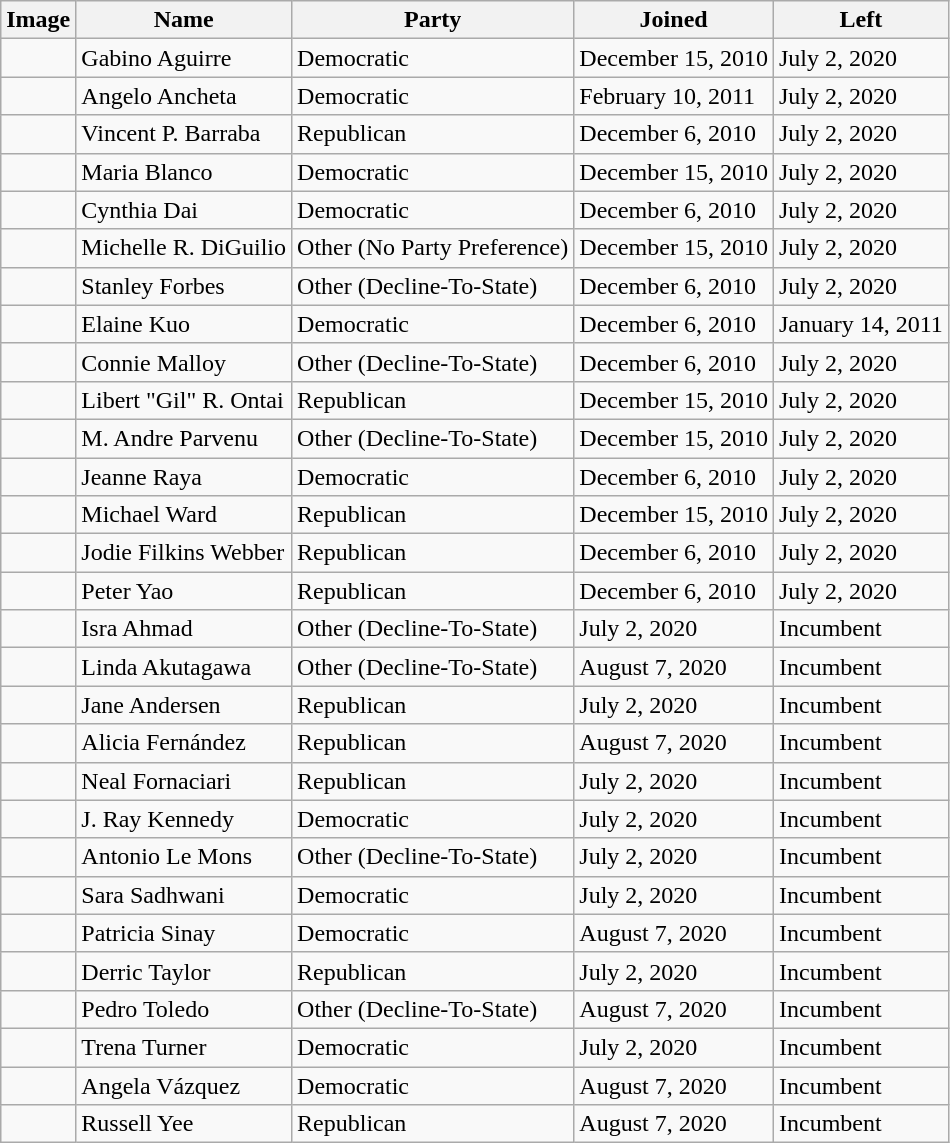<table class="wikitable sortable">
<tr>
<th>Image</th>
<th>Name</th>
<th>Party</th>
<th>Joined</th>
<th>Left</th>
</tr>
<tr>
<td></td>
<td>Gabino Aguirre</td>
<td>Democratic</td>
<td>December 15, 2010</td>
<td>July 2, 2020</td>
</tr>
<tr>
<td></td>
<td>Angelo Ancheta</td>
<td>Democratic</td>
<td>February 10, 2011</td>
<td>July 2, 2020</td>
</tr>
<tr>
<td></td>
<td>Vincent P. Barraba</td>
<td>Republican</td>
<td>December 6, 2010</td>
<td>July 2, 2020</td>
</tr>
<tr>
<td></td>
<td>Maria Blanco</td>
<td>Democratic</td>
<td>December 15, 2010</td>
<td>July 2, 2020</td>
</tr>
<tr>
<td></td>
<td>Cynthia Dai</td>
<td>Democratic</td>
<td>December 6, 2010</td>
<td>July 2, 2020</td>
</tr>
<tr>
<td></td>
<td>Michelle R. DiGuilio</td>
<td>Other (No Party Preference)</td>
<td>December 15, 2010</td>
<td>July 2, 2020</td>
</tr>
<tr>
<td></td>
<td>Stanley Forbes</td>
<td>Other (Decline-To-State)</td>
<td>December 6, 2010</td>
<td>July 2, 2020</td>
</tr>
<tr>
<td></td>
<td>Elaine Kuo</td>
<td>Democratic</td>
<td>December 6, 2010</td>
<td>January 14, 2011</td>
</tr>
<tr>
<td></td>
<td>Connie Malloy</td>
<td>Other (Decline-To-State)</td>
<td>December 6, 2010</td>
<td>July 2, 2020</td>
</tr>
<tr>
<td></td>
<td>Libert "Gil" R. Ontai</td>
<td>Republican</td>
<td>December 15, 2010</td>
<td>July 2, 2020</td>
</tr>
<tr>
<td></td>
<td>M. Andre Parvenu</td>
<td>Other (Decline-To-State)</td>
<td>December 15, 2010</td>
<td>July 2, 2020</td>
</tr>
<tr>
<td></td>
<td>Jeanne Raya</td>
<td>Democratic</td>
<td>December 6, 2010</td>
<td>July 2, 2020</td>
</tr>
<tr>
<td></td>
<td>Michael Ward</td>
<td>Republican</td>
<td>December 15, 2010</td>
<td>July 2, 2020</td>
</tr>
<tr>
<td></td>
<td>Jodie Filkins Webber</td>
<td>Republican</td>
<td>December 6, 2010</td>
<td>July 2, 2020</td>
</tr>
<tr>
<td></td>
<td>Peter Yao</td>
<td>Republican</td>
<td>December 6, 2010</td>
<td>July 2, 2020</td>
</tr>
<tr>
<td></td>
<td>Isra Ahmad</td>
<td>Other (Decline-To-State)</td>
<td>July 2, 2020</td>
<td>Incumbent</td>
</tr>
<tr>
<td></td>
<td>Linda Akutagawa</td>
<td>Other (Decline-To-State)</td>
<td>August 7, 2020</td>
<td>Incumbent</td>
</tr>
<tr>
<td></td>
<td>Jane Andersen</td>
<td>Republican</td>
<td>July 2, 2020</td>
<td>Incumbent</td>
</tr>
<tr>
<td></td>
<td>Alicia Fernández</td>
<td>Republican</td>
<td>August 7, 2020</td>
<td>Incumbent</td>
</tr>
<tr>
<td></td>
<td>Neal Fornaciari</td>
<td>Republican</td>
<td>July 2, 2020</td>
<td>Incumbent</td>
</tr>
<tr>
<td></td>
<td>J. Ray Kennedy</td>
<td>Democratic</td>
<td>July 2, 2020</td>
<td>Incumbent</td>
</tr>
<tr>
<td></td>
<td>Antonio Le Mons</td>
<td>Other (Decline-To-State)</td>
<td>July 2, 2020</td>
<td>Incumbent</td>
</tr>
<tr>
<td></td>
<td>Sara Sadhwani</td>
<td>Democratic</td>
<td>July 2, 2020</td>
<td>Incumbent</td>
</tr>
<tr>
<td></td>
<td>Patricia Sinay</td>
<td>Democratic</td>
<td>August 7, 2020</td>
<td>Incumbent</td>
</tr>
<tr>
<td></td>
<td>Derric Taylor</td>
<td>Republican</td>
<td>July 2, 2020</td>
<td>Incumbent</td>
</tr>
<tr>
<td></td>
<td>Pedro Toledo</td>
<td>Other (Decline-To-State)</td>
<td>August 7, 2020</td>
<td>Incumbent</td>
</tr>
<tr>
<td></td>
<td>Trena Turner</td>
<td>Democratic</td>
<td>July 2, 2020</td>
<td>Incumbent</td>
</tr>
<tr>
<td></td>
<td>Angela Vázquez</td>
<td>Democratic</td>
<td>August 7, 2020</td>
<td>Incumbent</td>
</tr>
<tr>
<td></td>
<td>Russell Yee</td>
<td>Republican</td>
<td>August 7, 2020</td>
<td>Incumbent</td>
</tr>
</table>
